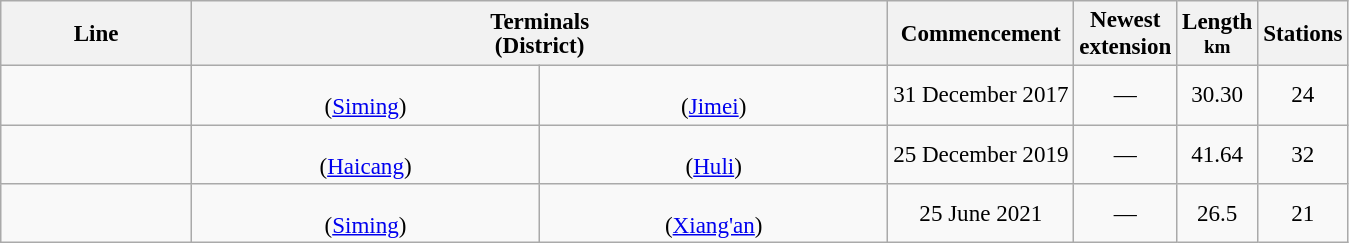<table class="wikitable sortable" style="cell-padding:1.5; font-size:96%; text-align:center;">
<tr>
<th data-sort-type="text"style="width:120px;">Line</th>
<th class="unsortable" colspan="2" style="width:450px; line-height:1.05">Terminals<br>(District)</th>
<th>Commencement</th>
<th>Newest<br>extension</th>
<th style="line-height:1.05">Length<br><small>km</small></th>
<th style="line-height:1.05">Stations</th>
</tr>
<tr>
<td style="text-align:center; line-height:1.05"></td>
<td style="text-align:center; width:225px; line-height:1.05"><strong></strong><br>(<a href='#'>Siming</a>)</td>
<td style="text-align:center; width:225px; line-height:1.05"><strong></strong><br>(<a href='#'>Jimei</a>)</td>
<td style="text-align:center; line-height:1.05">31 December 2017</td>
<td style="text-align:center; line-height:1.05">—</td>
<td style="text-align:center; line-height:1.05">30.30</td>
<td style="text-align:center; line-height:1.05">24</td>
</tr>
<tr>
<td style="text-align:center; line-height:1.05"></td>
<td style="text-align:center; width:225px; line-height:1.05"><strong></strong><br>(<a href='#'>Haicang</a>)</td>
<td style="text-align:center; width:225px; line-height:1.05"><strong></strong><br>(<a href='#'>Huli</a>)</td>
<td style="text-align:center; line-height:1.05">25 December 2019</td>
<td style="text-align:center; line-height:1.05">—</td>
<td style="text-align:center; line-height:1.05">41.64</td>
<td style="text-align:center; line-height:1.05">32</td>
</tr>
<tr>
<td style="text-align:center; line-height:1.05"></td>
<td style="text-align:center; width:225px; line-height:1.05"><strong></strong><br>(<a href='#'>Siming</a>)</td>
<td style="text-align:center; width:225px; line-height:1.05"><strong></strong><br>(<a href='#'>Xiang'an</a>)</td>
<td style="text-align:center; line-height:1.05">25 June 2021</td>
<td style="text-align:center; line-height:1.05">—</td>
<td style="text-align:center; line-height:1.05">26.5</td>
<td style="text-align:center; line-height:1.05">21</td>
</tr>
</table>
